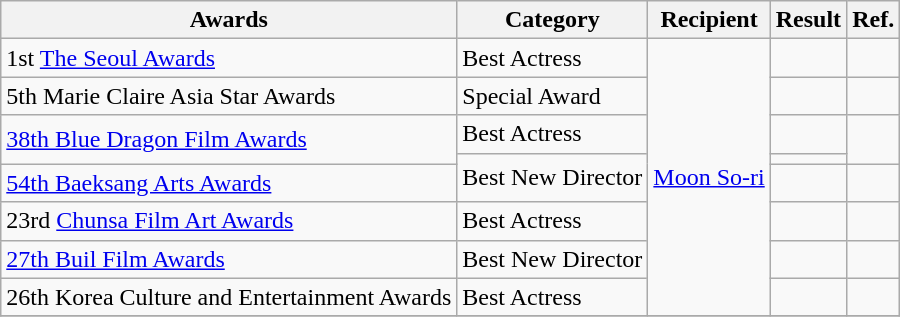<table class="wikitable sortable">
<tr>
<th>Awards</th>
<th>Category</th>
<th>Recipient</th>
<th>Result</th>
<th>Ref.</th>
</tr>
<tr>
<td>1st <a href='#'>The Seoul Awards</a></td>
<td>Best Actress</td>
<td rowspan=8><a href='#'>Moon So-ri</a></td>
<td></td>
<td></td>
</tr>
<tr>
<td>5th Marie Claire Asia Star Awards</td>
<td>Special Award</td>
<td></td>
<td></td>
</tr>
<tr>
<td rowspan=2><a href='#'>38th Blue Dragon Film Awards</a></td>
<td>Best Actress</td>
<td></td>
<td rowspan=2></td>
</tr>
<tr>
<td rowspan=2>Best New Director</td>
<td></td>
</tr>
<tr>
<td><a href='#'>54th Baeksang Arts Awards</a></td>
<td></td>
<td></td>
</tr>
<tr>
<td>23rd <a href='#'>Chunsa Film Art Awards</a></td>
<td>Best Actress</td>
<td></td>
<td></td>
</tr>
<tr>
<td><a href='#'>27th Buil Film Awards</a></td>
<td>Best New Director</td>
<td></td>
<td></td>
</tr>
<tr>
<td>26th Korea Culture and Entertainment Awards</td>
<td>Best Actress</td>
<td></td>
<td></td>
</tr>
<tr>
</tr>
</table>
